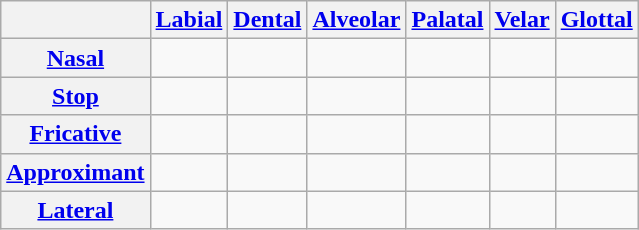<table class="wikitable" style="text-align: center">
<tr>
<th></th>
<th colspan="2"><a href='#'>Labial</a></th>
<th colspan="2"><a href='#'>Dental</a></th>
<th colspan="2"><a href='#'>Alveolar</a></th>
<th colspan="2"><a href='#'>Palatal</a></th>
<th colspan="2"><a href='#'>Velar</a></th>
<th colspan="2"><a href='#'>Glottal</a></th>
</tr>
<tr>
<th><a href='#'>Nasal</a></th>
<td style="border-right: 0;"></td>
<td style="border-left: 0;"></td>
<td colspan="2"></td>
<td style="border-right: 0;"></td>
<td style="border-left: 0;"></td>
<td colspan="2"></td>
<td style="border-right: 0;"></td>
<td style="border-left: 0;"></td>
<td colspan="2"></td>
</tr>
<tr>
<th><a href='#'>Stop</a></th>
<td style="border-right: 0;"></td>
<td style="border-left: 0;"></td>
<td colspan="2"></td>
<td style="border-right: 0;"></td>
<td style="border-left: 0;"></td>
<td colspan="2"></td>
<td style="border-right: 0;"></td>
<td style="border-left: 0;"></td>
<td colspan="2"></td>
</tr>
<tr>
<th><a href='#'>Fricative</a></th>
<td style="border-right: 0;"></td>
<td style="border-left: 0;"></td>
<td style="border-right: 0;"></td>
<td style="border-left: 0;"></td>
<td style="border-right: 0;"></td>
<td style="border-left: 0;"></td>
<td style="border-right: 0;"></td>
<td style="border-left: 0;"></td>
<td style="border-right: 0;"></td>
<td style="border-left: 0;"></td>
<td style="border-right: 0;"></td>
<td style="border-left: 0;"></td>
</tr>
<tr>
<th><a href='#'>Approximant</a></th>
<td style="border-right: 0;"></td>
<td style="border-left: 0;"></td>
<td colspan="2"></td>
<td style="border-right: 0;"></td>
<td style="border-left: 0;"></td>
<td style="border-right: 0;"></td>
<td style="border-left: 0;"></td>
<td colspan="2"></td>
<td colspan="2"></td>
</tr>
<tr>
<th><a href='#'>Lateral</a></th>
<td colspan="2"></td>
<td colspan="2"></td>
<td style="border-right: 0;"></td>
<td style="border-left: 0;"></td>
<td colspan="2"></td>
<td colspan="2"></td>
<td colspan="2"></td>
</tr>
</table>
